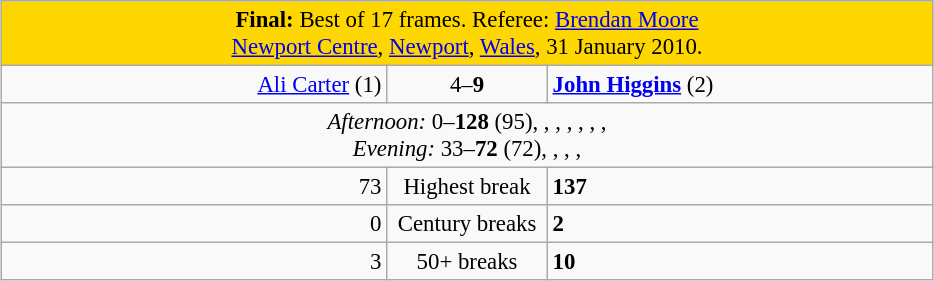<table class="wikitable" style="font-size: 95%; margin: 1em auto 1em auto;">
<tr>
<td colspan="3" align="center" bgcolor="#ffd700"><strong>Final:</strong> Best of 17 frames. Referee: <a href='#'>Brendan Moore</a><br><a href='#'>Newport Centre</a>, <a href='#'>Newport</a>, <a href='#'>Wales</a>, 31 January 2010.</td>
</tr>
<tr>
<td width="250" align="right"><a href='#'>Ali Carter</a> (1) <br></td>
<td width="100" align="center">4–<strong>9</strong></td>
<td width="250"><strong><a href='#'>John Higgins</a></strong> (2) <br></td>
</tr>
<tr>
<td colspan="3" align="center" style="font-size: 100%"><em>Afternoon:</em> 0–<strong>128</strong> (95), , , , , , ,  <br><em>Evening:</em> 33–<strong>72</strong> (72), , , , </td>
</tr>
<tr>
<td align="right">73</td>
<td align="center">Highest break</td>
<td><strong>137</strong></td>
</tr>
<tr>
<td align="right">0</td>
<td align="center">Century breaks</td>
<td><strong>2</strong></td>
</tr>
<tr>
<td align="right">3</td>
<td align="center">50+ breaks</td>
<td><strong>10</strong></td>
</tr>
</table>
